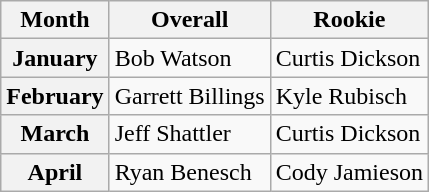<table class="wikitable">
<tr>
<th>Month</th>
<th>Overall</th>
<th>Rookie</th>
</tr>
<tr>
<th>January</th>
<td>Bob Watson</td>
<td>Curtis Dickson</td>
</tr>
<tr>
<th>February</th>
<td>Garrett Billings</td>
<td>Kyle Rubisch</td>
</tr>
<tr>
<th>March</th>
<td>Jeff Shattler</td>
<td>Curtis Dickson</td>
</tr>
<tr>
<th>April</th>
<td>Ryan Benesch</td>
<td>Cody Jamieson</td>
</tr>
</table>
